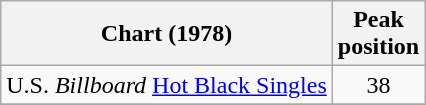<table class="wikitable sortable">
<tr>
<th>Chart (1978)</th>
<th>Peak<br>position</th>
</tr>
<tr>
<td>U.S. <em>Billboard</em> <a href='#'>Hot Black Singles</a></td>
<td align="center">38</td>
</tr>
<tr>
</tr>
</table>
